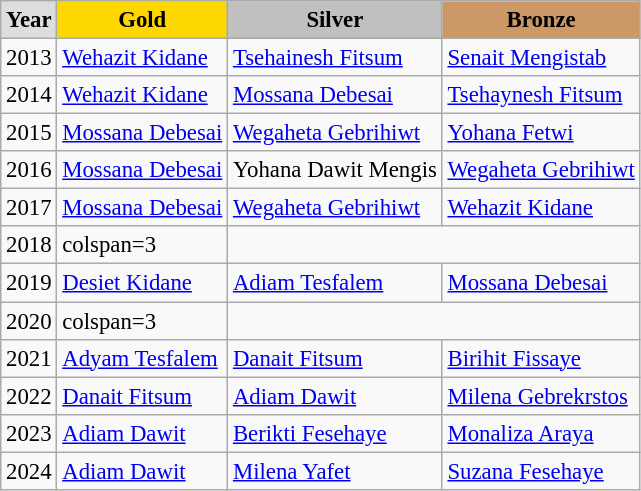<table class="wikitable sortable alternance" style="font-size:95%">
<tr>
<td style="background:#DDDDDD; font-weight:bold; text-align:center;">Year</td>
<td style="background:gold; font-weight:bold; text-align:center;">Gold</td>
<td style="background:silver; font-weight:bold; text-align:center;">Silver</td>
<td style="background:#cc9966; font-weight:bold; text-align:center;">Bronze</td>
</tr>
<tr>
<td>2013</td>
<td><a href='#'>Wehazit Kidane</a></td>
<td><a href='#'>Tsehainesh Fitsum</a></td>
<td><a href='#'>Senait Mengistab</a></td>
</tr>
<tr>
<td>2014</td>
<td><a href='#'>Wehazit Kidane</a></td>
<td><a href='#'>Mossana Debesai</a></td>
<td><a href='#'>Tsehaynesh Fitsum</a></td>
</tr>
<tr>
<td>2015</td>
<td><a href='#'>Mossana Debesai</a></td>
<td><a href='#'>Wegaheta Gebrihiwt</a></td>
<td><a href='#'>Yohana Fetwi</a></td>
</tr>
<tr>
<td>2016</td>
<td><a href='#'>Mossana Debesai</a></td>
<td>Yohana Dawit Mengis</td>
<td><a href='#'>Wegaheta Gebrihiwt</a></td>
</tr>
<tr>
<td>2017</td>
<td><a href='#'>Mossana Debesai</a></td>
<td><a href='#'>Wegaheta Gebrihiwt</a></td>
<td><a href='#'>Wehazit Kidane</a></td>
</tr>
<tr>
<td>2018</td>
<td>colspan=3 </td>
</tr>
<tr>
<td>2019</td>
<td><a href='#'>Desiet Kidane</a></td>
<td><a href='#'>Adiam Tesfalem</a></td>
<td><a href='#'>Mossana Debesai</a></td>
</tr>
<tr>
<td>2020</td>
<td>colspan=3 </td>
</tr>
<tr>
<td>2021</td>
<td><a href='#'>Adyam Tesfalem</a></td>
<td><a href='#'>Danait Fitsum</a></td>
<td><a href='#'>Birihit Fissaye</a></td>
</tr>
<tr>
<td>2022</td>
<td><a href='#'>Danait Fitsum</a></td>
<td><a href='#'>Adiam Dawit</a></td>
<td><a href='#'>Milena Gebrekrstos</a></td>
</tr>
<tr>
<td>2023</td>
<td><a href='#'>Adiam Dawit</a></td>
<td><a href='#'>Berikti Fesehaye</a></td>
<td><a href='#'>Monaliza Araya</a></td>
</tr>
<tr>
<td>2024</td>
<td><a href='#'>Adiam Dawit</a></td>
<td><a href='#'>Milena Yafet</a></td>
<td><a href='#'>Suzana Fesehaye</a></td>
</tr>
</table>
